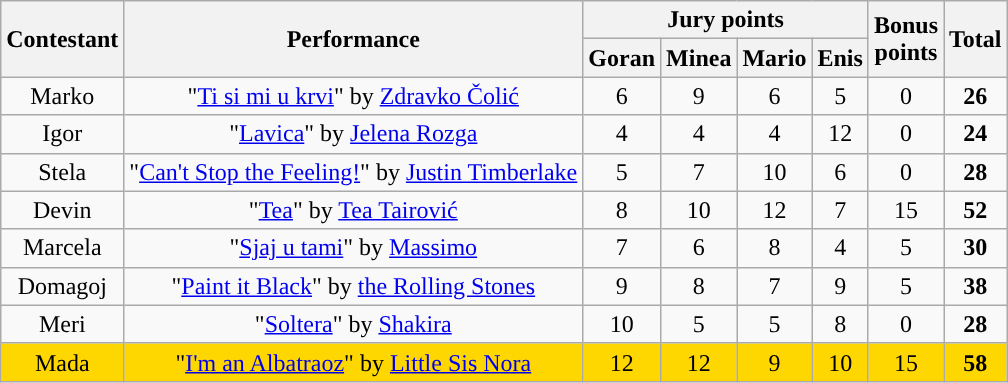<table class="wikitable sortable" style="text-align: center;">
<tr>
<th rowspan="2">Contestant</th>
<th rowspan="2">Performance</th>
<th colspan="4">Jury points</th>
<th rowspan="2">Bonus<br>points</th>
<th rowspan="2">Total</th>
</tr>
<tr>
<th>Goran</th>
<th>Minea</th>
<th>Mario</th>
<th>Enis</th>
</tr>
<tr>
<td>Marko</td>
<td>"<a href='#'>Ti si mi u krvi</a>" by <a href='#'>Zdravko Čolić</a></td>
<td>6</td>
<td>9</td>
<td>6</td>
<td>5</td>
<td>0</td>
<td><strong>26</strong></td>
</tr>
<tr>
<td>Igor</td>
<td>"<a href='#'>Lavica</a>" by <a href='#'>Jelena Rozga</a></td>
<td>4</td>
<td>4</td>
<td>4</td>
<td>12</td>
<td>0</td>
<td><strong>24</strong></td>
</tr>
<tr>
<td>Stela</td>
<td>"<a href='#'>Can't Stop the Feeling!</a>" by <a href='#'>Justin Timberlake</a></td>
<td>5</td>
<td>7</td>
<td>10</td>
<td>6</td>
<td>0</td>
<td><strong>28</strong></td>
</tr>
<tr>
<td>Devin</td>
<td>"<a href='#'>Tea</a>" by <a href='#'>Tea Tairović</a></td>
<td>8</td>
<td>10</td>
<td>12</td>
<td>7</td>
<td>15</td>
<td><strong>52</strong></td>
</tr>
<tr>
<td>Marcela</td>
<td>"<a href='#'>Sjaj u tami</a>" by <a href='#'>Massimo</a></td>
<td>7</td>
<td>6</td>
<td>8</td>
<td>4</td>
<td>5</td>
<td><strong>30</strong></td>
</tr>
<tr>
<td>Domagoj</td>
<td>"<a href='#'>Paint it Black</a>" by <a href='#'>the Rolling Stones</a></td>
<td>9</td>
<td>8</td>
<td>7</td>
<td>9</td>
<td>5</td>
<td><strong>38</strong></td>
</tr>
<tr>
<td>Meri</td>
<td>"<a href='#'>Soltera</a>" by <a href='#'>Shakira</a></td>
<td>10</td>
<td>5</td>
<td>5</td>
<td>8</td>
<td>0</td>
<td><strong>28</strong></td>
</tr>
<tr style="background-color:gold;">
<td>Mada</td>
<td>"<a href='#'>I'm an Albatraoz</a>" by <a href='#'>Little Sis Nora</a></td>
<td>12</td>
<td>12</td>
<td>9</td>
<td>10</td>
<td>15</td>
<td><strong>58</strong></td>
</tr>
</table>
